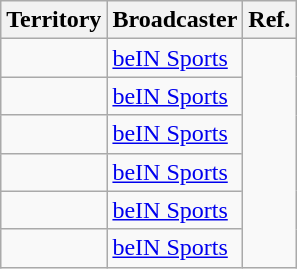<table class="wikitable">
<tr>
<th>Territory</th>
<th>Broadcaster</th>
<th>Ref.</th>
</tr>
<tr>
<td></td>
<td><a href='#'>beIN Sports</a></td>
<td rowspan="6"></td>
</tr>
<tr>
<td></td>
<td><a href='#'>beIN Sports</a></td>
</tr>
<tr>
<td></td>
<td><a href='#'>beIN Sports</a></td>
</tr>
<tr>
<td></td>
<td><a href='#'>beIN Sports</a></td>
</tr>
<tr>
<td></td>
<td><a href='#'>beIN Sports</a></td>
</tr>
<tr>
<td></td>
<td><a href='#'>beIN Sports</a></td>
</tr>
</table>
